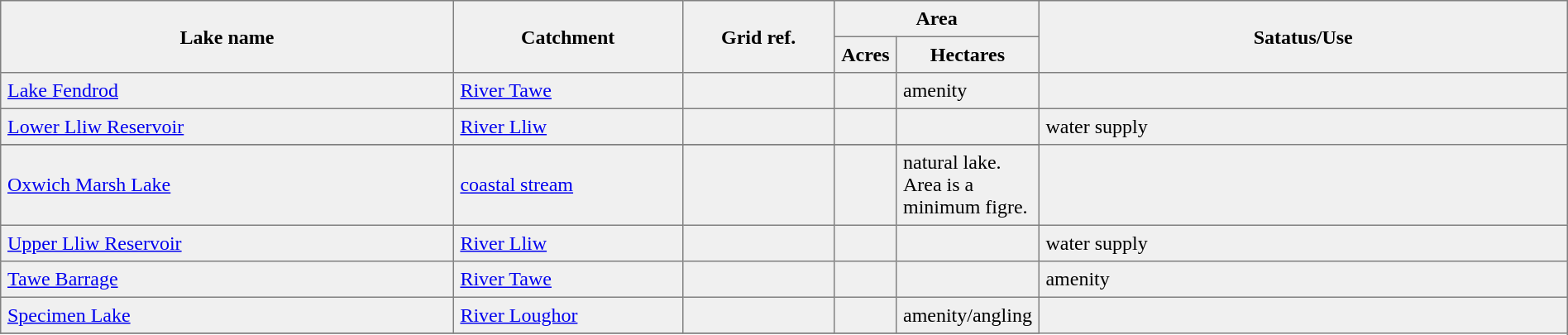<table border=1 cellspacing=0 cellpadding=5 style="border-collapse: collapse; background:#f0f0f0;" class="sortable">
<tr>
<th rowspan=2 width=30%>Lake name</th>
<th rowspan=2 width=15%>Catchment</th>
<th rowspan=2 width=10%>Grid ref.</th>
<th colspan=2 width=10%>Area</th>
<th rowspan=2 width=35%>Satatus/Use</th>
</tr>
<tr>
<th>Acres</th>
<th>Hectares</th>
</tr>
<tr>
<td><a href='#'>Lake Fendrod</a></td>
<td><a href='#'>River Tawe</a></td>
<td></td>
<td></td>
<td>amenity</td>
</tr>
<tr>
<td><a href='#'>Lower Lliw Reservoir</a></td>
<td><a href='#'>River Lliw</a></td>
<td></td>
<td></td>
<td></td>
<td>water supply</td>
</tr>
<tr>
</tr>
<tr>
<td><a href='#'>Oxwich Marsh Lake</a></td>
<td><a href='#'>coastal stream</a></td>
<td></td>
<td></td>
<td>natural lake. Area is a minimum figre.</td>
</tr>
<tr>
<td><a href='#'>Upper Lliw Reservoir</a></td>
<td><a href='#'>River Lliw</a></td>
<td></td>
<td></td>
<td></td>
<td>water supply</td>
</tr>
<tr>
<td><a href='#'>Tawe Barrage</a></td>
<td><a href='#'>River Tawe</a></td>
<td></td>
<td></td>
<td></td>
<td>amenity</td>
</tr>
<tr>
<td><a href='#'>Specimen Lake</a></td>
<td><a href='#'>River Loughor</a></td>
<td></td>
<td></td>
<td>amenity/angling</td>
</tr>
<tr>
</tr>
</table>
